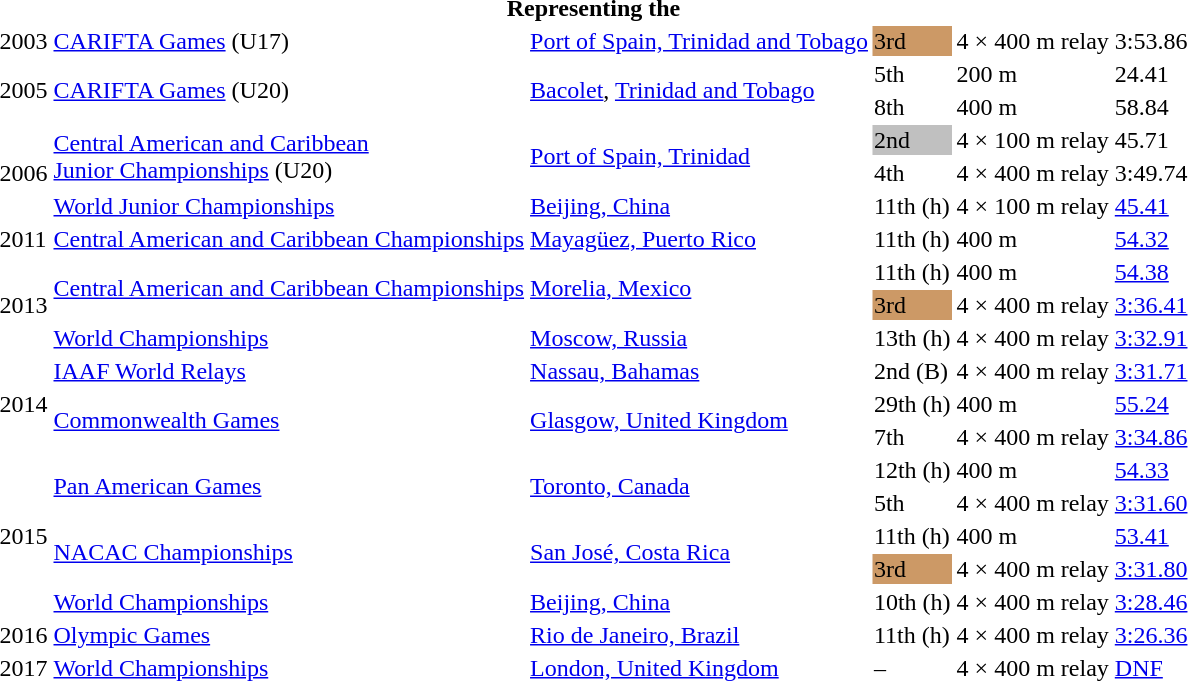<table>
<tr>
<th colspan="6">Representing the </th>
</tr>
<tr>
<td>2003</td>
<td><a href='#'>CARIFTA Games</a> (U17)</td>
<td><a href='#'>Port of Spain, Trinidad and Tobago</a></td>
<td bgcolor=cc9966>3rd</td>
<td>4 × 400 m relay</td>
<td>3:53.86</td>
</tr>
<tr>
<td rowspan=2>2005</td>
<td rowspan=2><a href='#'>CARIFTA Games</a> (U20)</td>
<td rowspan=2><a href='#'>Bacolet</a>, <a href='#'>Trinidad and Tobago</a></td>
<td>5th</td>
<td>200 m</td>
<td>24.41</td>
</tr>
<tr>
<td>8th</td>
<td>400 m</td>
<td>58.84</td>
</tr>
<tr>
<td rowspan=3>2006</td>
<td rowspan=2><a href='#'>Central American and Caribbean<br>Junior Championships</a> (U20)</td>
<td rowspan=2><a href='#'>Port of Spain, Trinidad</a></td>
<td bgcolor=silver>2nd</td>
<td>4 × 100 m relay</td>
<td>45.71</td>
</tr>
<tr>
<td>4th</td>
<td>4 × 400 m relay</td>
<td>3:49.74</td>
</tr>
<tr>
<td><a href='#'>World Junior Championships</a></td>
<td><a href='#'>Beijing, China</a></td>
<td>11th (h)</td>
<td>4 × 100 m relay</td>
<td><a href='#'>45.41</a></td>
</tr>
<tr>
<td>2011</td>
<td><a href='#'>Central American and Caribbean Championships</a></td>
<td><a href='#'>Mayagüez, Puerto Rico</a></td>
<td>11th (h)</td>
<td>400 m</td>
<td><a href='#'>54.32</a></td>
</tr>
<tr>
<td rowspan=3>2013</td>
<td rowspan=2><a href='#'>Central American and Caribbean Championships</a></td>
<td rowspan=2><a href='#'>Morelia, Mexico</a></td>
<td>11th (h)</td>
<td>400 m</td>
<td><a href='#'>54.38</a></td>
</tr>
<tr>
<td bgcolor=cc9966>3rd</td>
<td>4 × 400 m relay</td>
<td><a href='#'>3:36.41</a></td>
</tr>
<tr>
<td><a href='#'>World Championships</a></td>
<td><a href='#'>Moscow, Russia</a></td>
<td>13th (h)</td>
<td>4 × 400 m relay</td>
<td><a href='#'>3:32.91</a></td>
</tr>
<tr>
<td rowspan=3>2014</td>
<td><a href='#'>IAAF World Relays</a></td>
<td><a href='#'>Nassau, Bahamas</a></td>
<td>2nd (B)</td>
<td>4 × 400 m relay</td>
<td><a href='#'>3:31.71</a></td>
</tr>
<tr>
<td rowspan=2><a href='#'>Commonwealth Games</a></td>
<td rowspan=2><a href='#'>Glasgow, United Kingdom</a></td>
<td>29th (h)</td>
<td>400 m</td>
<td><a href='#'>55.24</a></td>
</tr>
<tr>
<td>7th</td>
<td>4 × 400 m relay</td>
<td><a href='#'>3:34.86</a></td>
</tr>
<tr>
<td rowspan=5>2015</td>
<td rowspan=2><a href='#'>Pan American Games</a></td>
<td rowspan=2><a href='#'>Toronto, Canada</a></td>
<td>12th (h)</td>
<td>400 m</td>
<td><a href='#'>54.33</a></td>
</tr>
<tr>
<td>5th</td>
<td>4 × 400 m relay</td>
<td><a href='#'>3:31.60</a></td>
</tr>
<tr>
<td rowspan=2><a href='#'>NACAC Championships</a></td>
<td rowspan=2><a href='#'>San José, Costa Rica</a></td>
<td>11th (h)</td>
<td>400 m</td>
<td><a href='#'>53.41</a></td>
</tr>
<tr>
<td bgcolor=cc9966>3rd</td>
<td>4 × 400 m relay</td>
<td><a href='#'>3:31.80</a></td>
</tr>
<tr>
<td><a href='#'>World Championships</a></td>
<td><a href='#'>Beijing, China</a></td>
<td>10th (h)</td>
<td>4 × 400 m relay</td>
<td><a href='#'>3:28.46</a></td>
</tr>
<tr>
<td>2016</td>
<td><a href='#'>Olympic Games</a></td>
<td><a href='#'>Rio de Janeiro, Brazil</a></td>
<td>11th (h)</td>
<td>4 × 400 m relay</td>
<td><a href='#'>3:26.36</a></td>
</tr>
<tr>
<td>2017</td>
<td><a href='#'>World Championships</a></td>
<td><a href='#'>London, United Kingdom</a></td>
<td>–</td>
<td>4 × 400 m relay</td>
<td><a href='#'>DNF</a></td>
</tr>
</table>
